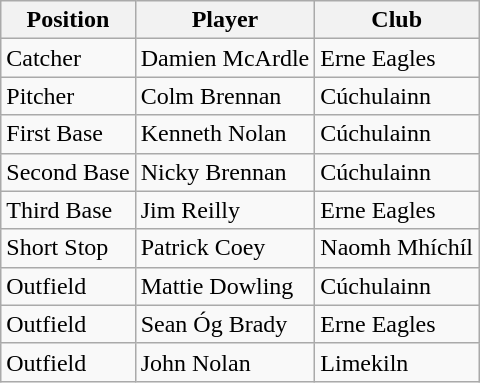<table class="wikitable">
<tr>
<th>Position</th>
<th>Player</th>
<th>Club</th>
</tr>
<tr>
<td>Catcher</td>
<td>Damien McArdle</td>
<td>Erne Eagles</td>
</tr>
<tr>
<td>Pitcher</td>
<td>Colm Brennan</td>
<td>Cúchulainn</td>
</tr>
<tr>
<td>First Base</td>
<td>Kenneth Nolan</td>
<td>Cúchulainn</td>
</tr>
<tr>
<td>Second Base</td>
<td>Nicky Brennan</td>
<td>Cúchulainn</td>
</tr>
<tr>
<td>Third Base</td>
<td>Jim Reilly</td>
<td>Erne Eagles</td>
</tr>
<tr>
<td>Short Stop</td>
<td>Patrick Coey</td>
<td>Naomh Mhíchíl</td>
</tr>
<tr>
<td>Outfield</td>
<td>Mattie Dowling</td>
<td>Cúchulainn</td>
</tr>
<tr>
<td>Outfield</td>
<td>Sean Óg Brady</td>
<td>Erne Eagles</td>
</tr>
<tr>
<td>Outfield</td>
<td>John Nolan</td>
<td>Limekiln</td>
</tr>
</table>
